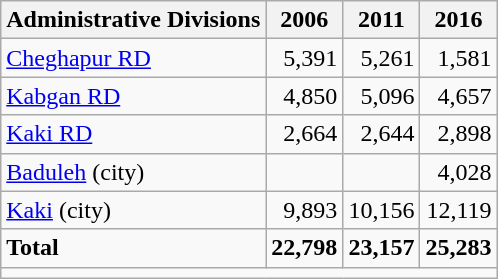<table class="wikitable">
<tr>
<th>Administrative Divisions</th>
<th>2006</th>
<th>2011</th>
<th>2016</th>
</tr>
<tr>
<td><a href='#'>Cheghapur RD</a></td>
<td style="text-align: right;">5,391</td>
<td style="text-align: right;">5,261</td>
<td style="text-align: right;">1,581</td>
</tr>
<tr>
<td><a href='#'>Kabgan RD</a></td>
<td style="text-align: right;">4,850</td>
<td style="text-align: right;">5,096</td>
<td style="text-align: right;">4,657</td>
</tr>
<tr>
<td><a href='#'>Kaki RD</a></td>
<td style="text-align: right;">2,664</td>
<td style="text-align: right;">2,644</td>
<td style="text-align: right;">2,898</td>
</tr>
<tr>
<td><a href='#'>Baduleh</a> (city)</td>
<td style="text-align: right;"></td>
<td style="text-align: right;"></td>
<td style="text-align: right;">4,028</td>
</tr>
<tr>
<td><a href='#'>Kaki</a> (city)</td>
<td style="text-align: right;">9,893</td>
<td style="text-align: right;">10,156</td>
<td style="text-align: right;">12,119</td>
</tr>
<tr>
<td><strong>Total</strong></td>
<td style="text-align: right;"><strong>22,798</strong></td>
<td style="text-align: right;"><strong>23,157</strong></td>
<td style="text-align: right;"><strong>25,283</strong></td>
</tr>
<tr>
<td colspan=4></td>
</tr>
</table>
